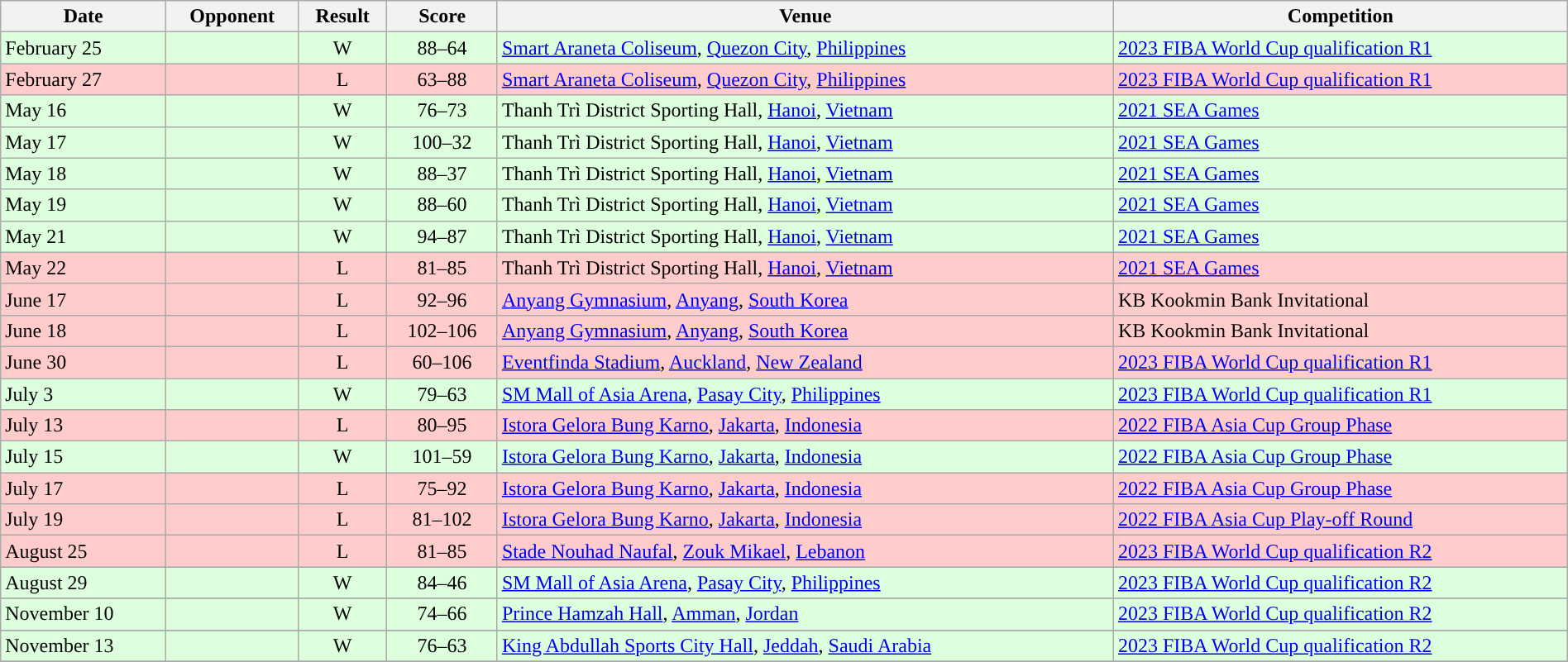<table width=100% class="wikitable">
<tr>
<th>Date</th>
<th>Opponent</th>
<th>Result</th>
<th>Score</th>
<th>Venue</th>
<th>Competition</th>
</tr>
<tr style="background:#dfd;">
<td>February 25</td>
<td></td>
<td align=center>W</td>
<td align=center>88–64</td>
<td> <a href='#'>Smart Araneta Coliseum</a>, <a href='#'>Quezon City</a>, <a href='#'>Philippines</a></td>
<td><a href='#'>2023 FIBA World Cup qualification R1</a></td>
</tr>
<tr style="background:#fcc;">
<td>February 27</td>
<td></td>
<td align=center>L</td>
<td align=center>63–88</td>
<td> <a href='#'>Smart Araneta Coliseum</a>, <a href='#'>Quezon City</a>, <a href='#'>Philippines</a></td>
<td><a href='#'>2023 FIBA World Cup qualification R1</a></td>
</tr>
<tr style="background:#dfd;">
<td>May 16</td>
<td></td>
<td align=center>W</td>
<td align=center>76–73</td>
<td> Thanh Trì District Sporting Hall, <a href='#'>Hanoi</a>, <a href='#'>Vietnam</a></td>
<td><a href='#'>2021 SEA Games</a></td>
</tr>
<tr style="background:#dfd;">
<td>May 17</td>
<td></td>
<td align=center>W</td>
<td align=center>100–32</td>
<td> Thanh Trì District Sporting Hall, <a href='#'>Hanoi</a>, <a href='#'>Vietnam</a></td>
<td><a href='#'>2021 SEA Games</a></td>
</tr>
<tr style="background:#dfd;">
<td>May 18</td>
<td></td>
<td align=center>W</td>
<td align=center>88–37</td>
<td> Thanh Trì District Sporting Hall, <a href='#'>Hanoi</a>, <a href='#'>Vietnam</a></td>
<td><a href='#'>2021 SEA Games</a></td>
</tr>
<tr style="background:#dfd;">
<td>May 19</td>
<td></td>
<td align=center>W</td>
<td align=center>88–60</td>
<td> Thanh Trì District Sporting Hall, <a href='#'>Hanoi</a>, <a href='#'>Vietnam</a></td>
<td><a href='#'>2021 SEA Games</a></td>
</tr>
<tr style="background:#dfd;">
<td>May 21</td>
<td></td>
<td align=center>W</td>
<td align=center>94–87</td>
<td> Thanh Trì District Sporting Hall, <a href='#'>Hanoi</a>, <a href='#'>Vietnam</a></td>
<td><a href='#'>2021 SEA Games</a></td>
</tr>
<tr style="background:#fcc;">
<td>May 22</td>
<td></td>
<td align=center>L</td>
<td align=center>81–85</td>
<td> Thanh Trì District Sporting Hall, <a href='#'>Hanoi</a>, <a href='#'>Vietnam</a></td>
<td><a href='#'>2021 SEA Games</a></td>
</tr>
<tr style="background:#fcc;">
<td>June 17</td>
<td></td>
<td align=center>L</td>
<td align=center>92–96</td>
<td> <a href='#'>Anyang Gymnasium</a>, <a href='#'>Anyang</a>, <a href='#'>South Korea</a></td>
<td>KB Kookmin Bank Invitational</td>
</tr>
<tr style="background:#fcc;">
<td>June 18</td>
<td></td>
<td align=center>L</td>
<td align=center>102–106</td>
<td> <a href='#'>Anyang Gymnasium</a>, <a href='#'>Anyang</a>, <a href='#'>South Korea</a></td>
<td>KB Kookmin Bank Invitational</td>
</tr>
<tr style="background:#fcc;">
<td>June 30</td>
<td></td>
<td align=center>L</td>
<td align=center>60–106</td>
<td> <a href='#'>Eventfinda Stadium</a>, <a href='#'>Auckland</a>, <a href='#'>New Zealand</a></td>
<td><a href='#'>2023 FIBA World Cup qualification R1</a></td>
</tr>
<tr style="background:#dfd;">
<td>July 3</td>
<td></td>
<td align=center>W</td>
<td align=center>79–63</td>
<td> <a href='#'>SM Mall of Asia Arena</a>, <a href='#'>Pasay City</a>, <a href='#'>Philippines</a></td>
<td><a href='#'>2023 FIBA World Cup qualification R1</a></td>
</tr>
<tr style="background:#fcc;">
<td>July 13</td>
<td></td>
<td align=center>L</td>
<td align=center>80–95</td>
<td> <a href='#'>Istora Gelora Bung Karno</a>, <a href='#'>Jakarta</a>, <a href='#'>Indonesia</a></td>
<td><a href='#'>2022 FIBA Asia Cup Group Phase</a></td>
</tr>
<tr style="background:#dfd;">
<td>July 15</td>
<td></td>
<td align=center>W</td>
<td align=center>101–59</td>
<td> <a href='#'>Istora Gelora Bung Karno</a>, <a href='#'>Jakarta</a>, <a href='#'>Indonesia</a></td>
<td><a href='#'>2022 FIBA Asia Cup Group Phase</a></td>
</tr>
<tr style="background:#fcc;">
<td>July 17</td>
<td></td>
<td align=center>L</td>
<td align=center>75–92</td>
<td> <a href='#'>Istora Gelora Bung Karno</a>, <a href='#'>Jakarta</a>, <a href='#'>Indonesia</a></td>
<td><a href='#'>2022 FIBA Asia Cup Group Phase</a></td>
</tr>
<tr style="background:#fcc;">
<td>July 19</td>
<td></td>
<td align=center>L</td>
<td align=center>81–102</td>
<td> <a href='#'>Istora Gelora Bung Karno</a>, <a href='#'>Jakarta</a>, <a href='#'>Indonesia</a></td>
<td><a href='#'>2022 FIBA Asia Cup Play-off Round</a></td>
</tr>
<tr style="background:#fcc;">
<td>August 25</td>
<td></td>
<td align=center>L</td>
<td align=center>81–85</td>
<td> <a href='#'>Stade Nouhad Naufal</a>, <a href='#'>Zouk Mikael</a>, <a href='#'>Lebanon</a></td>
<td><a href='#'>2023 FIBA World Cup qualification R2</a></td>
</tr>
<tr>
</tr>
<tr style="background:#dfd;">
<td>August 29</td>
<td></td>
<td align=center>W</td>
<td align=center>84–46</td>
<td> <a href='#'>SM Mall of Asia Arena</a>, <a href='#'>Pasay City</a>, <a href='#'>Philippines</a></td>
<td><a href='#'>2023 FIBA World Cup qualification R2</a></td>
</tr>
<tr>
</tr>
<tr style="background:#dfd;">
<td>November 10</td>
<td></td>
<td align=center>W</td>
<td align=center>74–66</td>
<td> <a href='#'>Prince Hamzah Hall</a>, <a href='#'>Amman</a>, <a href='#'>Jordan</a></td>
<td><a href='#'>2023 FIBA World Cup qualification R2</a></td>
</tr>
<tr>
</tr>
<tr style="background:#dfd;">
<td>November 13</td>
<td></td>
<td align=center>W</td>
<td align=center>76–63</td>
<td> <a href='#'>King Abdullah Sports City Hall</a>, <a href='#'>Jeddah</a>, <a href='#'>Saudi Arabia</a></td>
<td><a href='#'>2023 FIBA World Cup qualification R2</a></td>
</tr>
<tr>
</tr>
</table>
